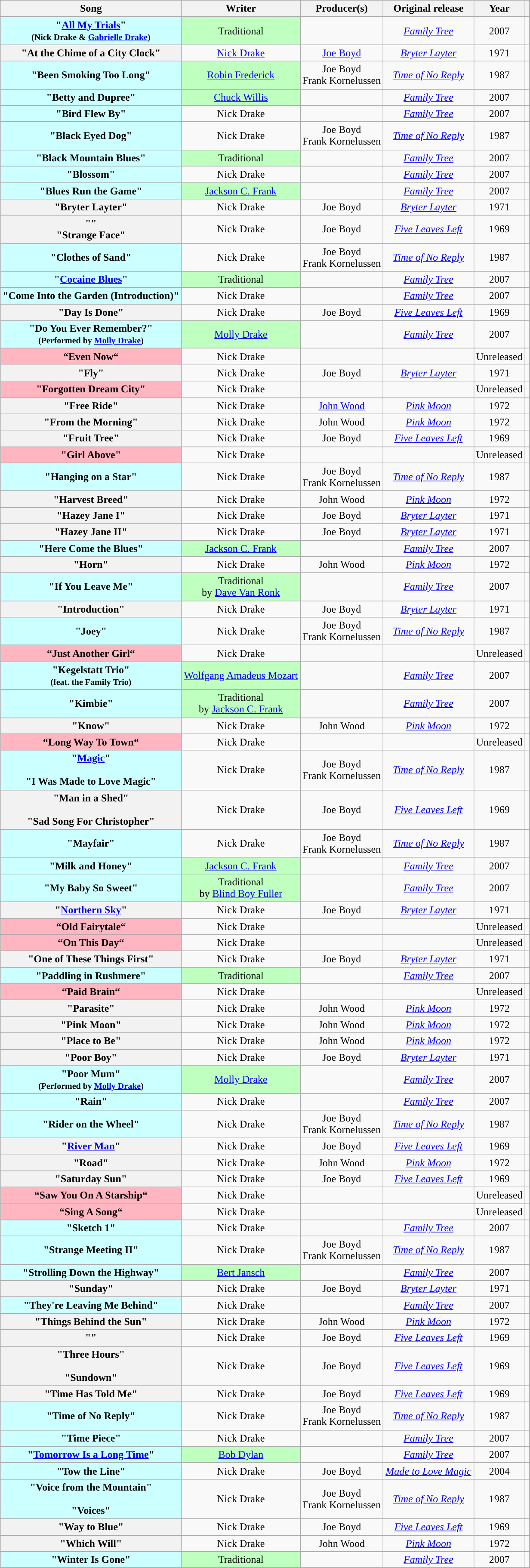<table class="wikitable sortable plainrowheaders" style="text-align:center;">
<tr>
<th scope="col">Song</th>
<th scope="col" class="unsortable">Writer</th>
<th scope="col" class="unsortable">Producer(s)</th>
<th scope="col">Original release</th>
<th scope="col">Year</th>
<th scope="col" class="unsortable"></th>
</tr>
<tr>
<th scope="row" style="background-color:#CCFFFF"> "<a href='#'>All My Trials</a>" <br><small>(Nick Drake & <a href='#'>Gabrielle Drake</a>)</small></th>
<td style="background-color:#BFFFC0">Traditional </td>
<td></td>
<td><em><a href='#'>Family Tree</a></em></td>
<td>2007</td>
<td></td>
</tr>
<tr>
<th scope="row">"At the Chime of a City Clock"</th>
<td><a href='#'>Nick Drake</a></td>
<td><a href='#'>Joe Boyd</a></td>
<td><em><a href='#'>Bryter Layter</a></em></td>
<td>1971</td>
<td></td>
</tr>
<tr>
<th scope="row" style="background-color:#CCFFFF"> "Been Smoking Too Long" </th>
<td style="background-color:#BFFFC0"><a href='#'>Robin Frederick</a> </td>
<td>Joe Boyd<br>Frank Kornelussen</td>
<td><em><a href='#'>Time of No Reply</a></em></td>
<td>1987</td>
<td></td>
</tr>
<tr>
<th scope="row" style="background-color:#CCFFFF">"Betty and Dupree" </th>
<td style="background-color:#BFFFC0"><a href='#'>Chuck Willis</a> </td>
<td></td>
<td><em><a href='#'>Family Tree</a></em></td>
<td>2007</td>
<td></td>
</tr>
<tr>
<th scope="row" style="background-color:#CCFFFF">"Bird Flew By" </th>
<td>Nick Drake</td>
<td></td>
<td><em><a href='#'>Family Tree</a></em></td>
<td>2007</td>
<td></td>
</tr>
<tr>
<th scope="row" style="background-color:#CCFFFF">"Black Eyed Dog" </th>
<td>Nick Drake</td>
<td>Joe Boyd<br>Frank Kornelussen</td>
<td><em><a href='#'>Time of No Reply</a></em></td>
<td>1987</td>
<td></td>
</tr>
<tr>
<th scope="row" style="background-color:#CCFFFF">"Black Mountain Blues" </th>
<td style="background-color:#BFFFC0">Traditional </td>
<td></td>
<td><em><a href='#'>Family Tree</a></em></td>
<td>2007</td>
<td></td>
</tr>
<tr>
<th scope="row" style="background-color:#CCFFFF">"Blossom" </th>
<td>Nick Drake</td>
<td></td>
<td><em><a href='#'>Family Tree</a></em></td>
<td>2007</td>
<td></td>
</tr>
<tr>
<th scope="row" style="background-color:#CCFFFF">"Blues Run the Game" </th>
<td style="background-color:#BFFFC0"><a href='#'>Jackson C. Frank</a> </td>
<td></td>
<td><em><a href='#'>Family Tree</a></em></td>
<td>2007</td>
<td></td>
</tr>
<tr>
<th scope="row">"Bryter Layter"</th>
<td>Nick Drake</td>
<td>Joe Boyd</td>
<td><em><a href='#'>Bryter Layter</a></em></td>
<td>1971</td>
<td></td>
</tr>
<tr>
<th scope="row"> "" <br> "Strange Face" <br></th>
<td>Nick Drake</td>
<td>Joe Boyd</td>
<td><em><a href='#'>Five Leaves Left</a></em></td>
<td>1969</td>
<td></td>
</tr>
<tr>
<th scope="row" style="background-color:#CCFFFF">"Clothes of Sand" </th>
<td>Nick Drake</td>
<td>Joe Boyd<br>Frank Kornelussen</td>
<td><em><a href='#'>Time of No Reply</a></em></td>
<td>1987</td>
<td></td>
</tr>
<tr>
<th scope="row" style="background-color:#CCFFFF">"<a href='#'>Cocaine Blues</a>" </th>
<td style="background-color:#BFFFC0">Traditional </td>
<td></td>
<td><em><a href='#'>Family Tree</a></em></td>
<td>2007</td>
<td></td>
</tr>
<tr>
<th scope="row" style="background-color:#CCFFFF">"Come Into the Garden (Introduction)" </th>
<td>Nick Drake</td>
<td></td>
<td><em><a href='#'>Family Tree</a></em></td>
<td>2007</td>
<td></td>
</tr>
<tr>
<th scope="row"> "Day Is Done"</th>
<td>Nick Drake</td>
<td>Joe Boyd</td>
<td><em><a href='#'>Five Leaves Left</a></em></td>
<td>1969</td>
<td></td>
</tr>
<tr>
<th scope="row" style="background-color:#CCFFFF">"Do You Ever Remember?" <br><small>(Performed by <a href='#'>Molly Drake</a>)</small></th>
<td style="background-color:#BFFFC0"><a href='#'>Molly Drake</a> </td>
<td></td>
<td><em><a href='#'>Family Tree</a></em></td>
<td>2007</td>
<td></td>
</tr>
<tr>
<th scope="row" style="background-color:#FFB6C1"> “Even Now“</th>
<td>Nick Drake</td>
<td></td>
<td></td>
<td>Unreleased</td>
<td></td>
</tr>
<tr>
<th scope="row"> "Fly"</th>
<td>Nick Drake</td>
<td>Joe Boyd</td>
<td><em><a href='#'>Bryter Layter</a></em></td>
<td>1971</td>
<td></td>
</tr>
<tr>
<th scope="row" style="background-color:#FFB6C1">"Forgotten Dream City"</th>
<td>Nick Drake</td>
<td></td>
<td></td>
<td>Unreleased</td>
<td></td>
</tr>
<tr>
<th scope="row">"Free Ride"</th>
<td>Nick Drake</td>
<td><a href='#'>John Wood</a></td>
<td><em><a href='#'>Pink Moon</a></em></td>
<td>1972</td>
<td></td>
</tr>
<tr>
<th scope="row">"From the Morning"</th>
<td>Nick Drake</td>
<td>John Wood</td>
<td><em><a href='#'>Pink Moon</a></em></td>
<td>1972</td>
<td></td>
</tr>
<tr>
<th scope="row">"Fruit Tree"</th>
<td>Nick Drake</td>
<td>Joe Boyd</td>
<td><em><a href='#'>Five Leaves Left</a></em></td>
<td>1969</td>
<td></td>
</tr>
<tr>
<th scope="row" style="background-color:#FFB6C1"> "Girl Above"</th>
<td>Nick Drake</td>
<td></td>
<td></td>
<td>Unreleased</td>
<td></td>
</tr>
<tr>
<th scope="row" style="background-color:#CCFFFF"> "Hanging on a Star" </th>
<td>Nick Drake</td>
<td>Joe Boyd<br>Frank Kornelussen</td>
<td><em><a href='#'>Time of No Reply</a></em></td>
<td>1987</td>
<td></td>
</tr>
<tr>
<th scope="row">"Harvest Breed"</th>
<td>Nick Drake</td>
<td>John Wood</td>
<td><em><a href='#'>Pink Moon</a></em></td>
<td>1972</td>
<td></td>
</tr>
<tr>
<th scope="row">"Hazey Jane I"</th>
<td>Nick Drake</td>
<td>Joe Boyd</td>
<td><em><a href='#'>Bryter Layter</a></em></td>
<td>1971</td>
<td></td>
</tr>
<tr>
<th scope="row">"Hazey Jane II"</th>
<td>Nick Drake</td>
<td>Joe Boyd</td>
<td><em><a href='#'>Bryter Layter</a></em></td>
<td>1971</td>
<td></td>
</tr>
<tr>
<th scope="row" style="background-color:#CCFFFF">"Here Come the Blues" </th>
<td style="background-color:#BFFFC0"><a href='#'>Jackson C. Frank</a> </td>
<td></td>
<td><em><a href='#'>Family Tree</a></em></td>
<td>2007</td>
<td></td>
</tr>
<tr>
<th scope="row">"Horn"</th>
<td>Nick Drake</td>
<td>John Wood</td>
<td><em><a href='#'>Pink Moon</a></em></td>
<td>1972</td>
<td></td>
</tr>
<tr>
<th scope="row" style="background-color:#CCFFFF"> "If You Leave Me" </th>
<td style="background-color:#BFFFC0">Traditional <br>by <a href='#'>Dave Van Ronk</a> </td>
<td></td>
<td><em><a href='#'>Family Tree</a></em></td>
<td>2007</td>
<td></td>
</tr>
<tr>
<th scope="row">"Introduction"</th>
<td>Nick Drake</td>
<td>Joe Boyd</td>
<td><em><a href='#'>Bryter Layter</a></em></td>
<td>1971</td>
<td></td>
</tr>
<tr>
<th scope="row" style="background-color:#CCFFFF"> "Joey" </th>
<td>Nick Drake</td>
<td>Joe Boyd<br>Frank Kornelussen</td>
<td><em><a href='#'>Time of No Reply</a></em></td>
<td>1987</td>
<td></td>
</tr>
<tr>
<th scope="row" style="background-color:#FFB6C1">“Just Another Girl“</th>
<td>Nick Drake</td>
<td></td>
<td></td>
<td>Unreleased</td>
<td></td>
</tr>
<tr>
<th scope="row" style="background-color:#CCFFFF"> "Kegelstatt Trio" <br><small>(feat. the Family Trio)</small></th>
<td style="background-color:#BFFFC0"><a href='#'>Wolfgang Amadeus Mozart</a> </td>
<td></td>
<td><em><a href='#'>Family Tree</a></em></td>
<td>2007</td>
<td></td>
</tr>
<tr>
<th scope="row" style="background-color:#CCFFFF">"Kimbie" </th>
<td style="background-color:#BFFFC0">Traditional <br>by <a href='#'>Jackson C. Frank</a> </td>
<td></td>
<td><em><a href='#'>Family Tree</a></em></td>
<td>2007</td>
<td></td>
</tr>
<tr>
<th scope="row">"Know"</th>
<td>Nick Drake</td>
<td>John Wood</td>
<td><em><a href='#'>Pink Moon</a></em></td>
<td>1972</td>
<td></td>
</tr>
<tr>
</tr>
<tr>
<th scope="row" style="background-color:#FFB6C1">“Long Way To Town“</th>
<td>Nick Drake</td>
<td></td>
<td></td>
<td>Unreleased</td>
<td></td>
</tr>
<tr>
<th scope="row" style="background-color:#CCFFFF"> "<a href='#'>Magic</a>"<br><br>"I Was Made to Love Magic" </th>
<td>Nick Drake</td>
<td>Joe Boyd<br>Frank Kornelussen</td>
<td><em><a href='#'>Time of No Reply</a></em></td>
<td>1987</td>
<td></td>
</tr>
<tr>
<th scope="row">"Man in a Shed"<br><br> "Sad Song For Christopher"</th>
<td>Nick Drake</td>
<td>Joe Boyd</td>
<td><em><a href='#'>Five Leaves Left</a></em></td>
<td>1969</td>
<td></td>
</tr>
<tr>
<th scope="row" style="background-color:#CCFFFF">"Mayfair" </th>
<td>Nick Drake</td>
<td>Joe Boyd<br>Frank Kornelussen</td>
<td><em><a href='#'>Time of No Reply</a></em></td>
<td>1987</td>
<td></td>
</tr>
<tr>
<th scope="row" style="background-color:#CCFFFF">"Milk and Honey" </th>
<td style="background-color:#BFFFC0"><a href='#'>Jackson C. Frank</a> </td>
<td></td>
<td><em><a href='#'>Family Tree</a></em></td>
<td>2007</td>
<td></td>
</tr>
<tr>
<th scope="row" style="background-color:#CCFFFF">"My Baby So Sweet" </th>
<td style="background-color:#BFFFC0">Traditional <br>by <a href='#'>Blind Boy Fuller</a> </td>
<td></td>
<td><em><a href='#'>Family Tree</a></em></td>
<td>2007</td>
<td></td>
</tr>
<tr>
<th scope="row"> "<a href='#'>Northern Sky</a>"</th>
<td>Nick Drake</td>
<td>Joe Boyd</td>
<td><em><a href='#'>Bryter Layter</a></em></td>
<td>1971</td>
<td></td>
</tr>
<tr>
<th scope="row" style="background-color:#FFB6C1">“Old Fairytale“</th>
<td>Nick Drake</td>
<td></td>
<td></td>
<td>Unreleased</td>
<td></td>
</tr>
<tr>
<th scope="row" style="background-color:#FFB6C1">“On This Day“</th>
<td>Nick Drake</td>
<td></td>
<td></td>
<td>Unreleased</td>
<td></td>
</tr>
<tr>
<th scope="row">"One of These Things First"</th>
<td>Nick Drake</td>
<td>Joe Boyd</td>
<td><em><a href='#'>Bryter Layter</a></em></td>
<td>1971</td>
<td></td>
</tr>
<tr>
<th scope="row" style="background-color:#CCFFFF"> "Paddling in Rushmere" </th>
<td style="background-color:#BFFFC0">Traditional </td>
<td></td>
<td><em><a href='#'>Family Tree</a></em></td>
<td>2007</td>
<td></td>
</tr>
<tr>
<th scope="row" style="background-color:#FFB6C1">“Paid Brain“</th>
<td>Nick Drake</td>
<td></td>
<td></td>
<td>Unreleased</td>
<td></td>
</tr>
<tr>
<th scope="row">"Parasite"</th>
<td>Nick Drake</td>
<td>John Wood</td>
<td><em><a href='#'>Pink Moon</a></em></td>
<td>1972</td>
<td></td>
</tr>
<tr>
<th scope="row">"Pink Moon"</th>
<td>Nick Drake</td>
<td>John Wood</td>
<td><em><a href='#'>Pink Moon</a></em></td>
<td>1972</td>
<td></td>
</tr>
<tr>
<th scope="row">"Place to Be"</th>
<td>Nick Drake</td>
<td>John Wood</td>
<td><em><a href='#'>Pink Moon</a></em></td>
<td>1972</td>
<td></td>
</tr>
<tr>
<th scope="row">"Poor Boy"</th>
<td>Nick Drake</td>
<td>Joe Boyd</td>
<td><em><a href='#'>Bryter Layter</a></em></td>
<td>1971</td>
<td></td>
</tr>
<tr>
<th scope="row" style="background-color:#CCFFFF">"Poor Mum" <br><small>(Performed by <a href='#'>Molly Drake</a>)</small></th>
<td style="background-color:#BFFFC0"><a href='#'>Molly Drake</a> </td>
<td></td>
<td><em><a href='#'>Family Tree</a></em></td>
<td>2007</td>
<td></td>
</tr>
<tr>
<th scope="row" style="background-color:#CCFFFF"> "Rain" </th>
<td>Nick Drake</td>
<td></td>
<td><em><a href='#'>Family Tree</a></em></td>
<td>2007</td>
<td></td>
</tr>
<tr>
<th scope="row" style="background-color:#CCFFFF">"Rider on the Wheel" </th>
<td>Nick Drake</td>
<td>Joe Boyd<br>Frank Kornelussen</td>
<td><em><a href='#'>Time of No Reply</a></em></td>
<td>1987</td>
<td></td>
</tr>
<tr>
<th scope="row">"<a href='#'>River Man</a>"</th>
<td>Nick Drake</td>
<td>Joe Boyd</td>
<td><em><a href='#'>Five Leaves Left</a></em></td>
<td>1969</td>
<td></td>
</tr>
<tr>
<th scope="row">"Road"</th>
<td>Nick Drake</td>
<td>John Wood</td>
<td><em><a href='#'>Pink Moon</a></em></td>
<td>1972</td>
<td></td>
</tr>
<tr>
<th scope="row"> "Saturday Sun"</th>
<td>Nick Drake</td>
<td>Joe Boyd</td>
<td><em><a href='#'>Five Leaves Left</a></em></td>
<td>1969</td>
<td></td>
</tr>
<tr>
<th scope="row" style="background-color:#FFB6C1">“Saw You On A Starship“</th>
<td>Nick Drake</td>
<td></td>
<td></td>
<td>Unreleased</td>
<td></td>
</tr>
<tr>
<th scope="row" style="background-color:#FFB6C1">“Sing A Song“</th>
<td>Nick Drake</td>
<td></td>
<td></td>
<td>Unreleased</td>
<td></td>
</tr>
<tr>
<th scope="row" style="background-color:#CCFFFF">"Sketch 1" </th>
<td>Nick Drake</td>
<td></td>
<td><em><a href='#'>Family Tree</a></em></td>
<td>2007</td>
<td></td>
</tr>
<tr>
<th scope="row" style="background-color:#CCFFFF">"Strange Meeting II" </th>
<td>Nick Drake</td>
<td>Joe Boyd<br>Frank Kornelussen</td>
<td><em><a href='#'>Time of No Reply</a></em></td>
<td>1987</td>
<td></td>
</tr>
<tr>
<th scope="row" style="background-color:#CCFFFF">"Strolling Down the Highway" </th>
<td style="background-color:#BFFFC0"><a href='#'>Bert Jansch</a> </td>
<td></td>
<td><em><a href='#'>Family Tree</a></em></td>
<td>2007</td>
<td></td>
</tr>
<tr>
<th scope="row">"Sunday"</th>
<td>Nick Drake</td>
<td>Joe Boyd</td>
<td><em><a href='#'>Bryter Layter</a></em></td>
<td>1971</td>
<td></td>
</tr>
<tr>
<th scope="row" style="background-color:#CCFFFF"> "They're Leaving Me Behind" </th>
<td>Nick Drake</td>
<td></td>
<td><em><a href='#'>Family Tree</a></em></td>
<td>2007</td>
<td></td>
</tr>
<tr>
<th scope="row">"Things Behind the Sun"</th>
<td>Nick Drake</td>
<td>John Wood</td>
<td><em><a href='#'>Pink Moon</a></em></td>
<td>1972</td>
<td></td>
</tr>
<tr>
<th scope="row">""</th>
<td>Nick Drake</td>
<td>Joe Boyd</td>
<td><em><a href='#'>Five Leaves Left</a></em></td>
<td>1969</td>
<td></td>
</tr>
<tr>
<th scope="row">"Three Hours"<br><br>"Sundown"</th>
<td>Nick Drake</td>
<td>Joe Boyd</td>
<td><em><a href='#'>Five Leaves Left</a></em></td>
<td>1969</td>
<td></td>
</tr>
<tr>
<th scope="row">"Time Has Told Me"</th>
<td>Nick Drake</td>
<td>Joe Boyd</td>
<td><em><a href='#'>Five Leaves Left</a></em></td>
<td>1969</td>
<td></td>
</tr>
<tr>
<th scope="row" style="background-color:#CCFFFF">"Time of No Reply" </th>
<td>Nick Drake</td>
<td>Joe Boyd<br>Frank Kornelussen</td>
<td><em><a href='#'>Time of No Reply</a></em></td>
<td>1987</td>
<td></td>
</tr>
<tr>
<th scope="row" style="background-color:#CCFFFF">"Time Piece" </th>
<td>Nick Drake</td>
<td></td>
<td><em><a href='#'>Family Tree</a></em></td>
<td>2007</td>
<td></td>
</tr>
<tr>
<th scope="row" style="background-color:#CCFFFF">"<a href='#'>Tomorrow Is a Long Time</a>" </th>
<td style="background-color:#BFFFC0"><a href='#'>Bob Dylan</a> </td>
<td></td>
<td><em><a href='#'>Family Tree</a></em></td>
<td>2007</td>
<td></td>
</tr>
<tr>
<th scope="row" style="background-color:#CCFFFF">"Tow the Line" </th>
<td>Nick Drake</td>
<td>Joe Boyd</td>
<td><em><a href='#'>Made to Love Magic</a></em></td>
<td>2004</td>
<td></td>
</tr>
<tr>
<th scope="row" style="background-color:#CCFFFF"> "Voice from the Mountain"<br><br>"Voices"</th>
<td>Nick Drake</td>
<td>Joe Boyd<br>Frank Kornelussen</td>
<td><em><a href='#'>Time of No Reply</a></em></td>
<td>1987</td>
<td></td>
</tr>
<tr>
<th scope="row"> "Way to Blue"</th>
<td>Nick Drake</td>
<td>Joe Boyd</td>
<td><em><a href='#'>Five Leaves Left</a></em></td>
<td>1969</td>
<td></td>
</tr>
<tr>
<th scope="row">"Which Will"</th>
<td>Nick Drake</td>
<td>John Wood</td>
<td><em><a href='#'>Pink Moon</a></em></td>
<td>1972</td>
<td></td>
</tr>
<tr>
<th scope="row" style="background-color:#CCFFFF">"Winter Is Gone" </th>
<td style="background-color:#BFFFC0">Traditional </td>
<td></td>
<td><em><a href='#'>Family Tree</a></em></td>
<td>2007</td>
<td></td>
</tr>
<tr>
</tr>
</table>
